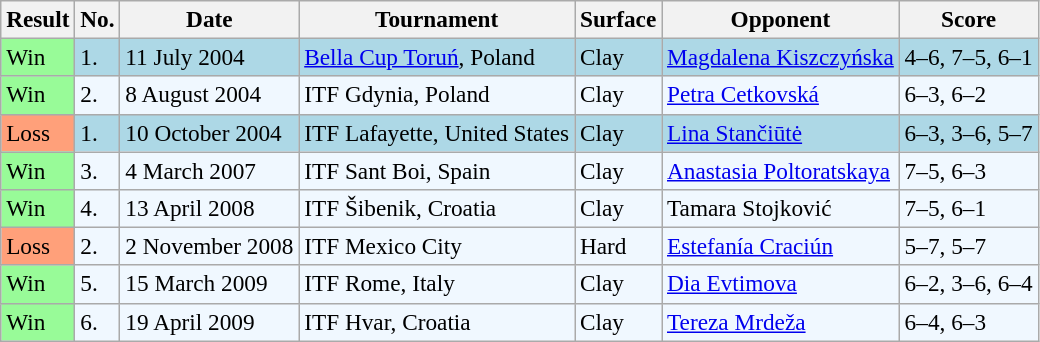<table class="sortable wikitable" style="font-size:97%;">
<tr>
<th>Result</th>
<th>No.</th>
<th>Date</th>
<th>Tournament</th>
<th>Surface</th>
<th>Opponent</th>
<th class="unsortable">Score</th>
</tr>
<tr style="background:lightblue;">
<td style="background:#98fb98;">Win</td>
<td>1.</td>
<td>11 July 2004</td>
<td><a href='#'>Bella Cup Toruń</a>, Poland</td>
<td>Clay</td>
<td> <a href='#'>Magdalena Kiszczyńska</a></td>
<td>4–6, 7–5, 6–1</td>
</tr>
<tr style="background:#f0f8ff;">
<td style="background:#98fb98;">Win</td>
<td>2.</td>
<td>8 August 2004</td>
<td>ITF Gdynia, Poland</td>
<td>Clay</td>
<td> <a href='#'>Petra Cetkovská</a></td>
<td>6–3, 6–2</td>
</tr>
<tr style="background:lightblue;">
<td style="background:#ffa07a;">Loss</td>
<td>1.</td>
<td>10 October 2004</td>
<td>ITF Lafayette, United States</td>
<td>Clay</td>
<td> <a href='#'>Lina Stančiūtė</a></td>
<td>6–3, 3–6, 5–7</td>
</tr>
<tr style="background:#f0f8ff;">
<td style="background:#98fb98;">Win</td>
<td>3.</td>
<td>4 March 2007</td>
<td>ITF Sant Boi, Spain</td>
<td>Clay</td>
<td> <a href='#'>Anastasia Poltoratskaya</a></td>
<td>7–5, 6–3</td>
</tr>
<tr style="background:#f0f8ff;">
<td style="background:#98fb98;">Win</td>
<td>4.</td>
<td>13 April 2008</td>
<td>ITF Šibenik, Croatia</td>
<td>Clay</td>
<td> Tamara Stojković</td>
<td>7–5, 6–1</td>
</tr>
<tr style="background:#f0f8ff;">
<td style="background:#ffa07a;">Loss</td>
<td>2.</td>
<td>2 November 2008</td>
<td>ITF Mexico City</td>
<td>Hard</td>
<td> <a href='#'>Estefanía Craciún</a></td>
<td>5–7, 5–7</td>
</tr>
<tr style="background:#f0f8ff;">
<td style="background:#98fb98;">Win</td>
<td>5.</td>
<td>15 March 2009</td>
<td>ITF Rome, Italy</td>
<td>Clay</td>
<td> <a href='#'>Dia Evtimova</a></td>
<td>6–2, 3–6, 6–4</td>
</tr>
<tr style="background:#f0f8ff;">
<td style="background:#98fb98;">Win</td>
<td>6.</td>
<td>19 April 2009</td>
<td>ITF Hvar, Croatia</td>
<td>Clay</td>
<td> <a href='#'>Tereza Mrdeža</a></td>
<td>6–4, 6–3</td>
</tr>
</table>
